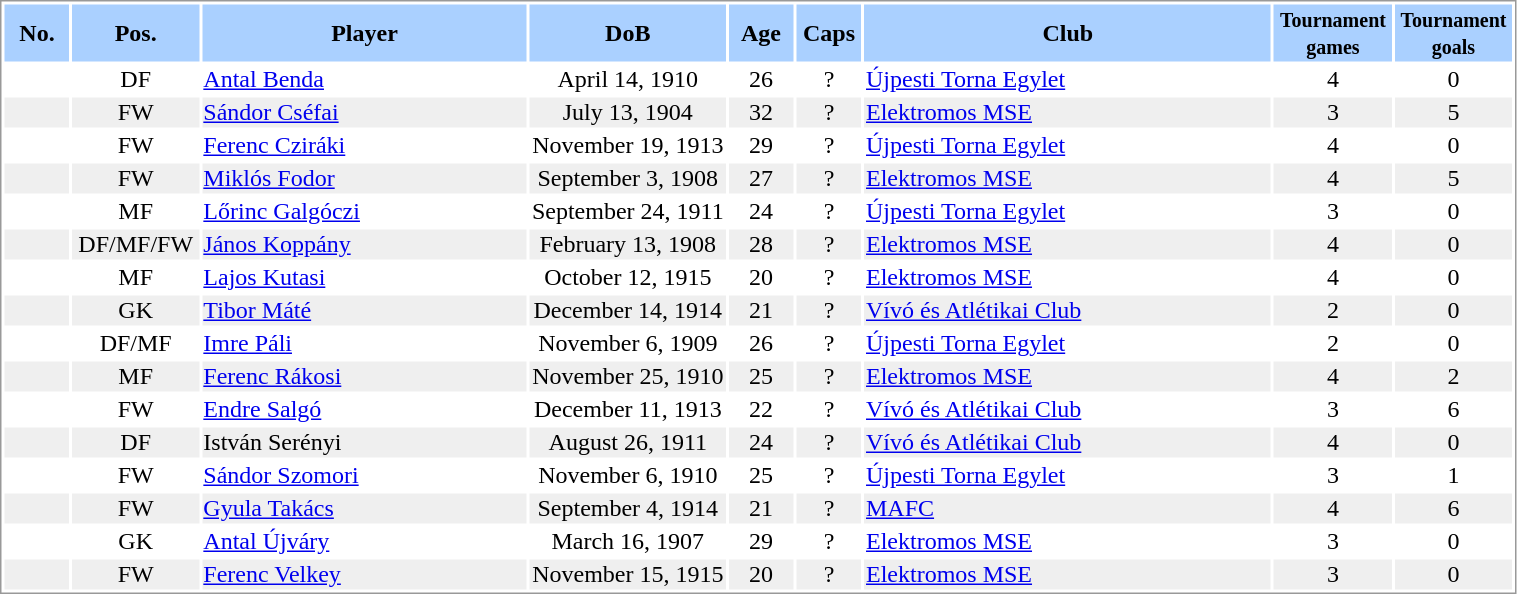<table border="0" width="80%" style="border: 1px solid #999; background-color:#FFFFFF; text-align:center">
<tr align="center" bgcolor="#AAD0FF">
<th width=4%>No.</th>
<th width=6%>Pos.</th>
<th width=20%>Player</th>
<th width=12%>DoB</th>
<th width=4%>Age</th>
<th width=4%>Caps</th>
<th width=25%>Club</th>
<th width=6%><small>Tournament<br>games</small></th>
<th width=6%><small>Tournament<br>goals</small></th>
</tr>
<tr>
<td></td>
<td>DF</td>
<td align="left"><a href='#'>Antal Benda</a></td>
<td>April 14, 1910</td>
<td>26</td>
<td>?</td>
<td align="left"> <a href='#'>Újpesti Torna Egylet</a></td>
<td>4</td>
<td>0</td>
</tr>
<tr bgcolor="#EFEFEF">
<td></td>
<td>FW</td>
<td align="left"><a href='#'>Sándor Cséfai</a></td>
<td>July 13, 1904</td>
<td>32</td>
<td>?</td>
<td align="left"> <a href='#'>Elektromos MSE</a></td>
<td>3</td>
<td>5</td>
</tr>
<tr>
<td></td>
<td>FW</td>
<td align="left"><a href='#'>Ferenc Cziráki</a></td>
<td>November 19, 1913</td>
<td>29</td>
<td>?</td>
<td align="left"> <a href='#'>Újpesti Torna Egylet</a></td>
<td>4</td>
<td>0</td>
</tr>
<tr bgcolor="#EFEFEF">
<td></td>
<td>FW</td>
<td align="left"><a href='#'>Miklós Fodor</a></td>
<td>September 3, 1908</td>
<td>27</td>
<td>?</td>
<td align="left"> <a href='#'>Elektromos MSE</a></td>
<td>4</td>
<td>5</td>
</tr>
<tr>
<td></td>
<td>MF</td>
<td align="left"><a href='#'>Lőrinc Galgóczi</a></td>
<td>September 24, 1911</td>
<td>24</td>
<td>?</td>
<td align="left"> <a href='#'>Újpesti Torna Egylet</a></td>
<td>3</td>
<td>0</td>
</tr>
<tr bgcolor="#EFEFEF">
<td></td>
<td>DF/MF/FW</td>
<td align="left"><a href='#'>János Koppány</a></td>
<td>February 13, 1908</td>
<td>28</td>
<td>?</td>
<td align="left"> <a href='#'>Elektromos MSE</a></td>
<td>4</td>
<td>0</td>
</tr>
<tr>
<td></td>
<td>MF</td>
<td align="left"><a href='#'>Lajos Kutasi</a></td>
<td>October 12, 1915</td>
<td>20</td>
<td>?</td>
<td align="left"> <a href='#'>Elektromos MSE</a></td>
<td>4</td>
<td>0</td>
</tr>
<tr bgcolor="#EFEFEF">
<td></td>
<td>GK</td>
<td align="left"><a href='#'>Tibor Máté</a></td>
<td>December 14, 1914</td>
<td>21</td>
<td>?</td>
<td align="left"> <a href='#'>Vívó és Atlétikai Club</a></td>
<td>2</td>
<td>0</td>
</tr>
<tr>
<td></td>
<td>DF/MF</td>
<td align="left"><a href='#'>Imre Páli</a></td>
<td>November 6, 1909</td>
<td>26</td>
<td>?</td>
<td align="left"> <a href='#'>Újpesti Torna Egylet</a></td>
<td>2</td>
<td>0</td>
</tr>
<tr bgcolor="#EFEFEF">
<td></td>
<td>MF</td>
<td align="left"><a href='#'>Ferenc Rákosi</a></td>
<td>November 25, 1910</td>
<td>25</td>
<td>?</td>
<td align="left"> <a href='#'>Elektromos MSE</a></td>
<td>4</td>
<td>2</td>
</tr>
<tr>
<td></td>
<td>FW</td>
<td align="left"><a href='#'>Endre Salgó</a></td>
<td>December 11, 1913</td>
<td>22</td>
<td>?</td>
<td align="left"> <a href='#'>Vívó és Atlétikai Club</a></td>
<td>3</td>
<td>6</td>
</tr>
<tr bgcolor="#EFEFEF">
<td></td>
<td>DF</td>
<td align="left">István Serényi</td>
<td>August 26, 1911</td>
<td>24</td>
<td>?</td>
<td align="left"> <a href='#'>Vívó és Atlétikai Club</a></td>
<td>4</td>
<td>0</td>
</tr>
<tr>
<td></td>
<td>FW</td>
<td align="left"><a href='#'>Sándor Szomori</a></td>
<td>November 6, 1910</td>
<td>25</td>
<td>?</td>
<td align="left"> <a href='#'>Újpesti Torna Egylet</a></td>
<td>3</td>
<td>1</td>
</tr>
<tr bgcolor="#EFEFEF">
<td></td>
<td>FW</td>
<td align="left"><a href='#'>Gyula Takács</a></td>
<td>September 4, 1914</td>
<td>21</td>
<td>?</td>
<td align="left"> <a href='#'>MAFC</a></td>
<td>4</td>
<td>6</td>
</tr>
<tr>
<td></td>
<td>GK</td>
<td align="left"><a href='#'>Antal Újváry</a></td>
<td>March 16, 1907</td>
<td>29</td>
<td>?</td>
<td align="left"> <a href='#'>Elektromos MSE</a></td>
<td>3</td>
<td>0</td>
</tr>
<tr bgcolor="#EFEFEF">
<td></td>
<td>FW</td>
<td align="left"><a href='#'>Ferenc Velkey</a></td>
<td>November 15, 1915</td>
<td>20</td>
<td>?</td>
<td align="left"> <a href='#'>Elektromos MSE</a></td>
<td>3</td>
<td>0</td>
</tr>
</table>
